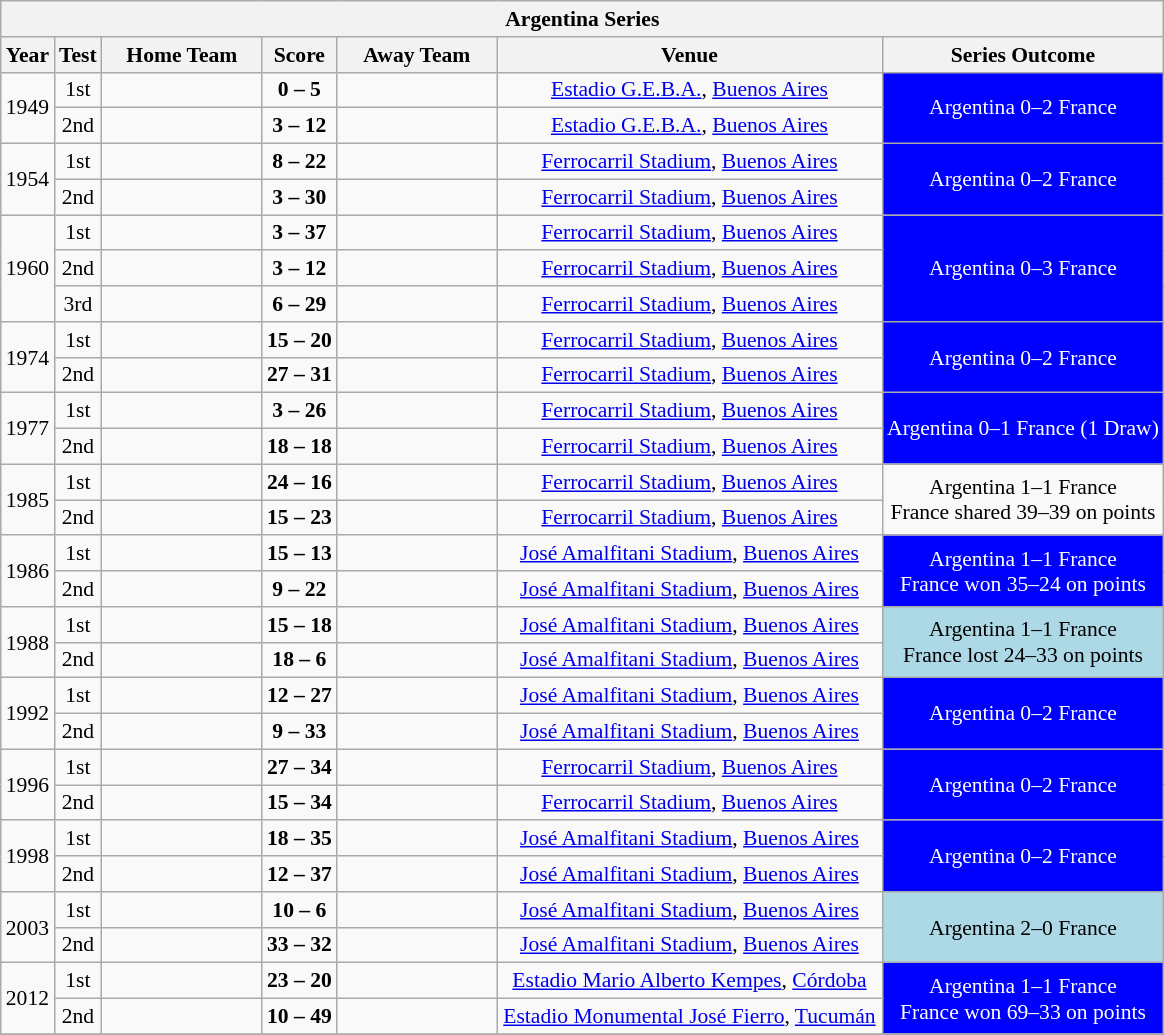<table class="wikitable" style="text-align: center;font-size:90%;">
<tr>
<th colspan=7> Argentina Series</th>
</tr>
<tr>
<th>Year</th>
<th>Test</th>
<th width=100>Home Team</th>
<th>Score</th>
<th width=100>Away Team</th>
<th width=250>Venue</th>
<th>Series Outcome</th>
</tr>
<tr>
<td rowspan=2>1949</td>
<td>1st</td>
<td></td>
<td><strong>0 – 5</strong></td>
<td></td>
<td><a href='#'>Estadio G.E.B.A.</a>, <a href='#'>Buenos Aires</a></td>
<td align="center" style="background:blue;color:white" rowspan=2>Argentina 0–2 France</td>
</tr>
<tr>
<td>2nd</td>
<td></td>
<td><strong>3 – 12</strong></td>
<td></td>
<td><a href='#'>Estadio G.E.B.A.</a>, <a href='#'>Buenos Aires</a></td>
</tr>
<tr>
<td rowspan=2>1954</td>
<td>1st</td>
<td></td>
<td><strong>8 – 22</strong></td>
<td></td>
<td><a href='#'>Ferrocarril Stadium</a>, <a href='#'>Buenos Aires</a></td>
<td align="center" style="background:blue;color:white" rowspan=2>Argentina 0–2 France</td>
</tr>
<tr>
<td>2nd</td>
<td></td>
<td><strong>3 – 30</strong></td>
<td></td>
<td><a href='#'>Ferrocarril Stadium</a>, <a href='#'>Buenos Aires</a></td>
</tr>
<tr>
<td rowspan=3>1960</td>
<td>1st</td>
<td></td>
<td><strong>3 – 37</strong></td>
<td></td>
<td><a href='#'>Ferrocarril Stadium</a>, <a href='#'>Buenos Aires</a></td>
<td align="center" style="background:blue;color:white" rowspan=3>Argentina 0–3 France</td>
</tr>
<tr>
<td>2nd</td>
<td></td>
<td><strong>3 – 12</strong></td>
<td></td>
<td><a href='#'>Ferrocarril Stadium</a>, <a href='#'>Buenos Aires</a></td>
</tr>
<tr>
<td>3rd</td>
<td></td>
<td><strong>6 – 29</strong></td>
<td></td>
<td><a href='#'>Ferrocarril Stadium</a>, <a href='#'>Buenos Aires</a></td>
</tr>
<tr>
<td rowspan=2>1974</td>
<td>1st</td>
<td></td>
<td><strong>15 – 20</strong></td>
<td></td>
<td><a href='#'>Ferrocarril Stadium</a>, <a href='#'>Buenos Aires</a></td>
<td align="center" style="background:blue;color:white" rowspan=2>Argentina 0–2 France</td>
</tr>
<tr>
<td>2nd</td>
<td></td>
<td><strong>27 – 31</strong></td>
<td></td>
<td><a href='#'>Ferrocarril Stadium</a>, <a href='#'>Buenos Aires</a></td>
</tr>
<tr>
<td rowspan=2>1977</td>
<td>1st</td>
<td></td>
<td><strong>3 – 26</strong></td>
<td></td>
<td><a href='#'>Ferrocarril Stadium</a>, <a href='#'>Buenos Aires</a></td>
<td align="center" style="background:blue;color:white" rowspan=2>Argentina 0–1 France (1 Draw)</td>
</tr>
<tr>
<td>2nd</td>
<td></td>
<td align="center"><strong>18 – 18</strong></td>
<td></td>
<td><a href='#'>Ferrocarril Stadium</a>, <a href='#'>Buenos Aires</a></td>
</tr>
<tr>
<td rowspan=2>1985</td>
<td>1st</td>
<td></td>
<td><strong>24 – 16</strong></td>
<td></td>
<td><a href='#'>Ferrocarril Stadium</a>, <a href='#'>Buenos Aires</a></td>
<td rowspan=2>Argentina 1–1 France<br>France shared 39–39 on points</td>
</tr>
<tr>
<td>2nd</td>
<td></td>
<td><strong>15 – 23</strong></td>
<td></td>
<td><a href='#'>Ferrocarril Stadium</a>, <a href='#'>Buenos Aires</a></td>
</tr>
<tr>
<td rowspan=2>1986</td>
<td>1st</td>
<td></td>
<td><strong>15 – 13</strong></td>
<td></td>
<td><a href='#'>José Amalfitani Stadium</a>, <a href='#'>Buenos Aires</a></td>
<td align="center" style="background:blue;color:white" rowspan=2>Argentina 1–1 France<br> France won 35–24 on points</td>
</tr>
<tr>
<td>2nd</td>
<td></td>
<td><strong>9 – 22</strong></td>
<td></td>
<td><a href='#'>José Amalfitani Stadium</a>, <a href='#'>Buenos Aires</a></td>
</tr>
<tr>
<td rowspan=2>1988</td>
<td>1st</td>
<td></td>
<td><strong>15 – 18</strong></td>
<td></td>
<td><a href='#'>José Amalfitani Stadium</a>, <a href='#'>Buenos Aires</a></td>
<td align="center" style="background:lightblue;color:black" rowspan=2>Argentina 1–1 France<br> France lost 24–33 on points</td>
</tr>
<tr>
<td>2nd</td>
<td></td>
<td><strong>18 – 6</strong></td>
<td></td>
<td><a href='#'>José Amalfitani Stadium</a>, <a href='#'>Buenos Aires</a></td>
</tr>
<tr>
<td rowspan=2>1992</td>
<td>1st</td>
<td></td>
<td><strong>12 – 27</strong></td>
<td></td>
<td><a href='#'>José Amalfitani Stadium</a>, <a href='#'>Buenos Aires</a></td>
<td align="center" style="background:blue;color:white" rowspan=2>Argentina 0–2 France</td>
</tr>
<tr>
<td>2nd</td>
<td></td>
<td><strong>9 – 33</strong></td>
<td></td>
<td><a href='#'>José Amalfitani Stadium</a>, <a href='#'>Buenos Aires</a></td>
</tr>
<tr>
<td rowspan=2>1996</td>
<td>1st</td>
<td></td>
<td><strong>27 – 34</strong></td>
<td></td>
<td><a href='#'>Ferrocarril Stadium</a>, <a href='#'>Buenos Aires</a></td>
<td align="center" style="background:blue;color:white" rowspan=2>Argentina 0–2 France</td>
</tr>
<tr>
<td>2nd</td>
<td></td>
<td><strong>15 – 34</strong></td>
<td></td>
<td><a href='#'>Ferrocarril Stadium</a>, <a href='#'>Buenos Aires</a></td>
</tr>
<tr>
<td rowspan=2>1998</td>
<td>1st</td>
<td></td>
<td><strong>18 – 35</strong></td>
<td></td>
<td><a href='#'>José Amalfitani Stadium</a>, <a href='#'>Buenos Aires</a></td>
<td align="center" style="background:blue;color:white" rowspan=2>Argentina 0–2 France</td>
</tr>
<tr>
<td>2nd</td>
<td></td>
<td><strong>12 – 37</strong></td>
<td></td>
<td><a href='#'>José Amalfitani Stadium</a>, <a href='#'>Buenos Aires</a></td>
</tr>
<tr>
<td rowspan=2>2003</td>
<td>1st</td>
<td></td>
<td><strong>10 – 6</strong></td>
<td></td>
<td><a href='#'>José Amalfitani Stadium</a>, <a href='#'>Buenos Aires</a></td>
<td align="center" style="background:lightblue;color:black" rowspan=2>Argentina 2–0 France</td>
</tr>
<tr>
<td>2nd</td>
<td></td>
<td><strong>33 – 32</strong></td>
<td></td>
<td><a href='#'>José Amalfitani Stadium</a>, <a href='#'>Buenos Aires</a></td>
</tr>
<tr>
<td rowspan=2>2012</td>
<td>1st</td>
<td></td>
<td><strong>23 – 20</strong></td>
<td></td>
<td><a href='#'>Estadio Mario Alberto Kempes</a>, <a href='#'>Córdoba</a></td>
<td align="center" style="background:blue;color:white" rowspan=2>Argentina 1–1 France<br> France won 69–33 on points</td>
</tr>
<tr>
<td>2nd</td>
<td></td>
<td><strong>10 – 49</strong></td>
<td></td>
<td><a href='#'>Estadio Monumental José Fierro</a>, <a href='#'>Tucumán</a></td>
</tr>
<tr>
</tr>
</table>
